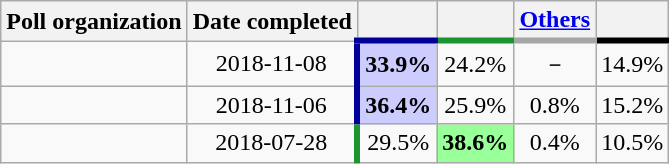<table class="wikitable collapsible" style="text-align:center;">
<tr>
<th>Poll organization</th>
<th>Date completed</th>
<th style="border-bottom:4px solid #000099;"><a href='#'></a></th>
<th style="border-bottom:4px solid #1B9431;"><a href='#'></a></th>
<th style="border-bottom:4px solid #A6A6A6;"><a href='#'>Others</a></th>
<th style="border-bottom:4px solid #000000;"><a href='#'></a></th>
</tr>
<tr>
<td></td>
<td>2018-11-08</td>
<td style="background-color:#CCCCFF; border-left:4px solid #000099;"><strong>33.9%</strong></td>
<td>24.2%</td>
<td>－</td>
<td>14.9%</td>
</tr>
<tr>
<td></td>
<td>2018-11-06</td>
<td style="background-color:#CCCCFF; border-left:4px solid #000099;"><strong>36.4%</strong></td>
<td>25.9%</td>
<td>0.8%</td>
<td>15.2%</td>
</tr>
<tr>
<td></td>
<td>2018-07-28</td>
<td style="border-left:4px solid #1B9431;">29.5%</td>
<td style="background-color:#99FF99"><strong>38.6%</strong></td>
<td>0.4%</td>
<td>10.5%</td>
</tr>
</table>
